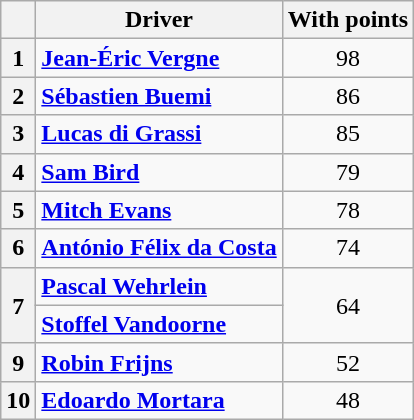<table class="wikitable" style="text-align:center">
<tr>
<th></th>
<th>Driver</th>
<th>With points</th>
</tr>
<tr>
<th>1</th>
<td align=left> <strong><a href='#'>Jean-Éric Vergne</a></strong></td>
<td>98</td>
</tr>
<tr>
<th>2</th>
<td align="left"> <strong><a href='#'>Sébastien Buemi</a></strong></td>
<td>86</td>
</tr>
<tr>
<th>3</th>
<td align="left"> <strong><a href='#'>Lucas di Grassi</a></strong></td>
<td>85</td>
</tr>
<tr>
<th>4</th>
<td align=left> <strong><a href='#'>Sam Bird</a></strong></td>
<td>79</td>
</tr>
<tr>
<th>5</th>
<td align=left> <strong><a href='#'>Mitch Evans</a></strong></td>
<td>78</td>
</tr>
<tr>
<th>6</th>
<td align=left> <strong><a href='#'>António Félix da Costa</a></strong></td>
<td>74</td>
</tr>
<tr>
<th rowspan=2>7</th>
<td align=left> <strong><a href='#'>Pascal Wehrlein</a></strong></td>
<td rowspan=2>64</td>
</tr>
<tr>
<td align=left> <strong><a href='#'>Stoffel Vandoorne</a></strong></td>
</tr>
<tr>
<th>9</th>
<td align=left> <strong><a href='#'>Robin Frijns</a></strong></td>
<td>52</td>
</tr>
<tr>
<th>10</th>
<td align=left> <strong><a href='#'>Edoardo Mortara</a></strong></td>
<td>48</td>
</tr>
</table>
